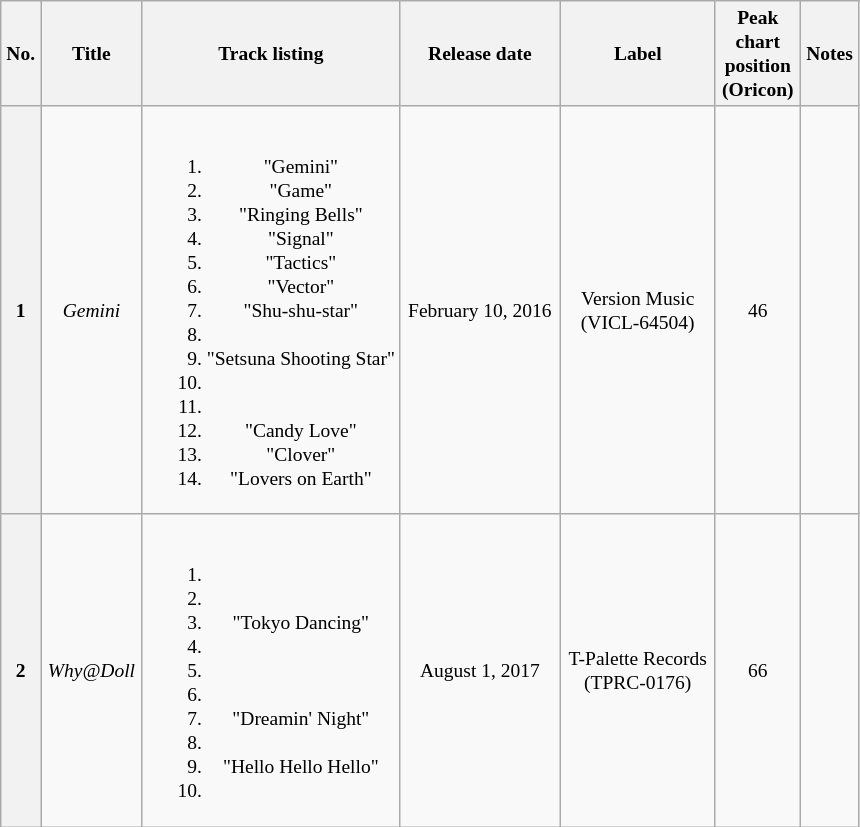<table class="wikitable" style="font-size:small;text-align:center">
<tr>
<th>No.</th>
<th>Title</th>
<th style="width:30%;">Track listing</th>
<th>Release date</th>
<th>Label</th>
<th>Peak  <br> chart <br> position  <br> (Oricon)</th>
<th>Notes</th>
</tr>
<tr>
<th>1</th>
<td><em>Gemini</em></td>
<td style="white-space:nowrap;"><br><ol><li>"Gemini"</li><li>"Game"</li><li>"Ringing Bells"</li><li>"Signal"</li><li>"Tactics"</li><li>"Vector"</li><li>"Shu-shu-star"</li><li></li><li>"Setsuna Shooting Star"</li><li></li><li></li><li>"Candy Love"</li><li>"Clover"</li><li>"Lovers on Earth"</li></ol></td>
<td>February 10, 2016</td>
<td>Version Music <br> (VICL-64504)</td>
<td>46</td>
<td></td>
</tr>
<tr>
<th>2</th>
<td><em>Why@Doll</em></td>
<td style="white-space:nowrap;"><br><ol><li></li><li></li><li>"Tokyo Dancing"</li><li></li><li></li><li></li><li>"Dreamin' Night"</li><li></li><li>"Hello Hello Hello"</li><li></li></ol></td>
<td>August 1, 2017</td>
<td>T-Palette Records <br> (TPRC-0176)</td>
<td>66</td>
<td></td>
</tr>
</table>
